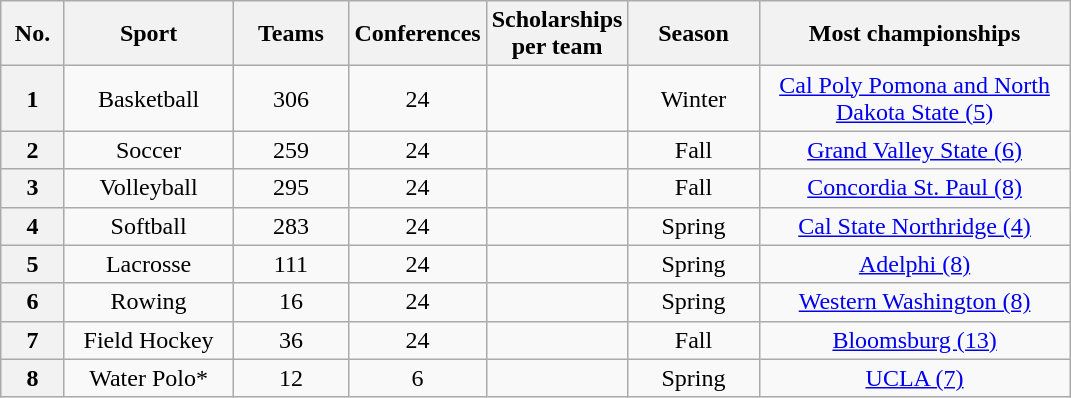<table class="wikitable sortable" style="text-align:center">
<tr>
<th width=35>No.</th>
<th width=105>Sport</th>
<th width=70>Teams</th>
<th width=55>Conferences</th>
<th width=55>Scholarships<br>per team</th>
<th width=80>Season</th>
<th width=200>Most championships</th>
</tr>
<tr>
<th>1</th>
<td>Basketball</td>
<td>306</td>
<td>24</td>
<td></td>
<td>Winter</td>
<td><a href='#'>Cal Poly Pomona and North Dakota State (5)</a></td>
</tr>
<tr>
<th>2</th>
<td align=center>Soccer</td>
<td align=center>259</td>
<td align=center>24</td>
<td align=center></td>
<td align=center>Fall</td>
<td align=center><a href='#'>Grand Valley State (6)</a></td>
</tr>
<tr>
<th>3</th>
<td align=center>Volleyball</td>
<td align=center>295</td>
<td align=center>24</td>
<td align=center></td>
<td align=center>Fall</td>
<td align=center><a href='#'>Concordia St. Paul (8)</a></td>
</tr>
<tr>
<th>4</th>
<td align=center>Softball</td>
<td align=center>283</td>
<td align=center>24</td>
<td align=center></td>
<td align=center>Spring</td>
<td align=center><a href='#'>Cal State Northridge (4)</a></td>
</tr>
<tr>
<th>5</th>
<td align=center>Lacrosse</td>
<td align=center>111</td>
<td align=center>24</td>
<td align=center></td>
<td align=center>Spring</td>
<td align=center><a href='#'>Adelphi (8)</a></td>
</tr>
<tr>
<th>6</th>
<td align=center>Rowing</td>
<td align=center>16</td>
<td align=center>24</td>
<td align=center></td>
<td align=center>Spring</td>
<td align=center><a href='#'>Western Washington (8)</a></td>
</tr>
<tr>
<th>7</th>
<td align=center>Field Hockey</td>
<td align=center>36</td>
<td align=center>24</td>
<td align=center></td>
<td align=center>Fall</td>
<td align=center><a href='#'>Bloomsburg (13)</a></td>
</tr>
<tr>
<th>8</th>
<td align=center>Water Polo*</td>
<td align=center>12</td>
<td align=center>6</td>
<td align=center></td>
<td align=center>Spring</td>
<td align=center><a href='#'>UCLA (7)</a></td>
</tr>
</table>
